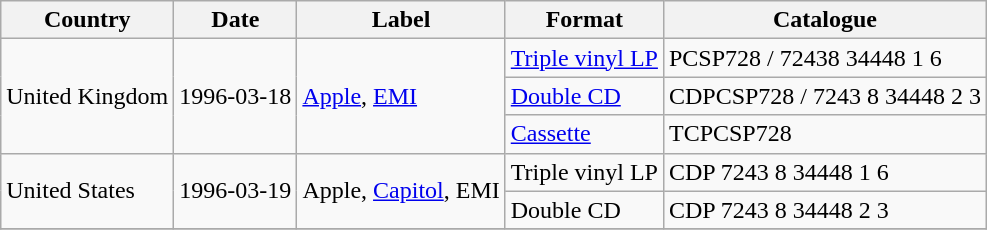<table class="wikitable" style="font-size: 100%">
<tr>
<th>Country</th>
<th>Date</th>
<th>Label</th>
<th>Format</th>
<th>Catalogue</th>
</tr>
<tr>
<td rowspan="3">United Kingdom</td>
<td rowspan="3">1996-03-18</td>
<td rowspan="3"><a href='#'>Apple</a>, <a href='#'>EMI</a></td>
<td><a href='#'>Triple vinyl LP</a></td>
<td>PCSP728 / 72438 34448 1 6</td>
</tr>
<tr>
<td><a href='#'>Double CD</a></td>
<td>CDPCSP728 / 7243 8 34448 2 3</td>
</tr>
<tr>
<td><a href='#'>Cassette</a></td>
<td>TCPCSP728</td>
</tr>
<tr>
<td rowspan="2">United States</td>
<td rowspan="2">1996-03-19</td>
<td rowspan="2">Apple, <a href='#'>Capitol</a>, EMI</td>
<td>Triple vinyl LP</td>
<td>CDP 7243 8 34448 1 6</td>
</tr>
<tr>
<td>Double CD</td>
<td>CDP 7243 8 34448 2 3</td>
</tr>
<tr>
</tr>
</table>
